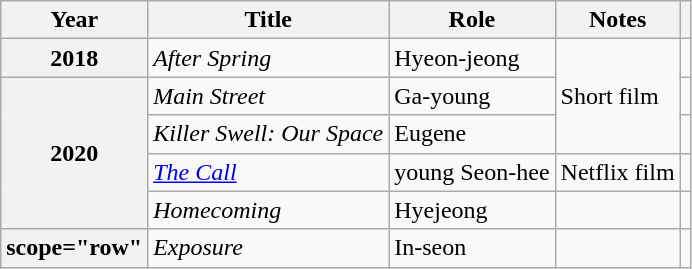<table class="wikitable plainrowheaders sortable">
<tr>
<th scope="col">Year</th>
<th scope="col">Title</th>
<th scope="col">Role</th>
<th scope="col">Notes</th>
<th scope="col" class="unsortable"></th>
</tr>
<tr>
<th scope="row">2018</th>
<td><em>After Spring</em></td>
<td>Hyeon-jeong</td>
<td rowspan="3">Short film</td>
<td style="text-align:center"></td>
</tr>
<tr>
<th scope="row" rowspan="4">2020</th>
<td><em>Main Street</em></td>
<td>Ga-young</td>
<td style="text-align:center"></td>
</tr>
<tr>
<td><em>Killer Swell: Our Space</em></td>
<td>Eugene</td>
<td style="text-align:center"></td>
</tr>
<tr>
<td><em><a href='#'>The Call</a></em></td>
<td>young Seon-hee</td>
<td>Netflix film</td>
<td style="text-align:center"></td>
</tr>
<tr>
<td><em>Homecoming</em></td>
<td>Hyejeong</td>
<td></td>
<td style="text-align:center"></td>
</tr>
<tr>
<th>scope="row" </th>
<td><em>Exposure</em></td>
<td>In-seon</td>
<td></td>
<td style="text-align:center"></td>
</tr>
</table>
